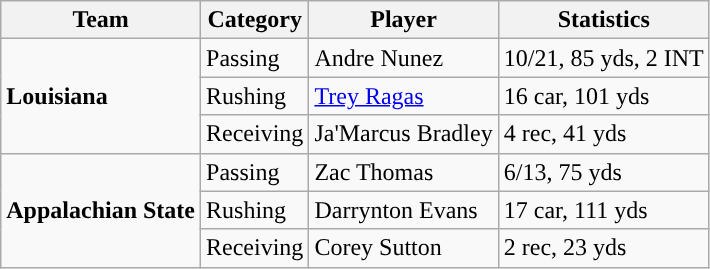<table class="wikitable">
<tr>
<th>Team</th>
<th>Category</th>
<th>Player</th>
<th>Statistics</th>
</tr>
<tr |>
<td rowspan=3><strong>Louisiana</strong></td>
<td>Passing</td>
<td>Andre Nunez</td>
<td>10/21, 85 yds, 2 INT</td>
</tr>
<tr>
<td>Rushing</td>
<td><a href='#'>Trey Ragas</a></td>
<td>16 car, 101 yds</td>
</tr>
<tr>
<td>Receiving</td>
<td>Ja'Marcus Bradley</td>
<td>4 rec, 41 yds</td>
</tr>
<tr>
<td rowspan=3><strong>Appalachian State</strong></td>
<td>Passing</td>
<td>Zac Thomas</td>
<td>6/13, 75 yds</td>
</tr>
<tr>
<td>Rushing</td>
<td>Darrynton Evans</td>
<td>17 car, 111 yds</td>
</tr>
<tr>
<td>Receiving</td>
<td>Corey Sutton</td>
<td>2 rec, 23 yds</td>
</tr>
</table>
